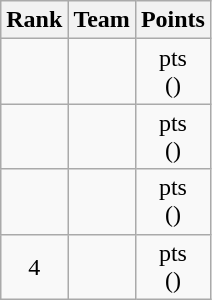<table class="wikitable sortable" style="text-align:center;">
<tr>
<th>Rank</th>
<th>Team</th>
<th>Points</th>
</tr>
<tr>
<td></td>
<td align=left><em><a href='#'></a></em></td>
<td>pts<br>()</td>
</tr>
<tr>
<td></td>
<td align=left><em><a href='#'></a></em></td>
<td>pts<br>()</td>
</tr>
<tr>
<td></td>
<td align=left><em><a href='#'></a></em></td>
<td>pts<br>()</td>
</tr>
<tr>
<td>4</td>
<td align=left><em><a href='#'></a></em></td>
<td>pts<br>()</td>
</tr>
</table>
